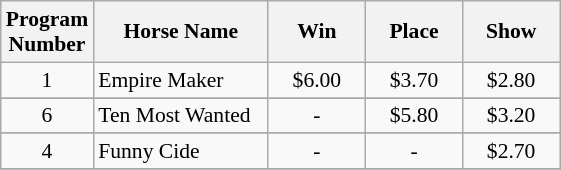<table class="wikitable sortable" style="font-size:90%">
<tr>
<th width="48px">Program <br> Number</th>
<th width="110px">Horse Name</th>
<th width="58px">Win</th>
<th width="58px">Place</th>
<th width="58px">Show</th>
</tr>
<tr>
<td align=center>1</td>
<td>Empire Maker</td>
<td align=center>$6.00</td>
<td align=center>$3.70</td>
<td align=center>$2.80</td>
</tr>
<tr>
</tr>
<tr>
<td align=center>6</td>
<td>Ten Most Wanted</td>
<td align=center>-</td>
<td align=center>$5.80</td>
<td align=center>$3.20</td>
</tr>
<tr>
</tr>
<tr>
<td align=center>4</td>
<td>Funny Cide</td>
<td align=center>-</td>
<td align=center>-</td>
<td align=center>$2.70</td>
</tr>
<tr>
</tr>
</table>
